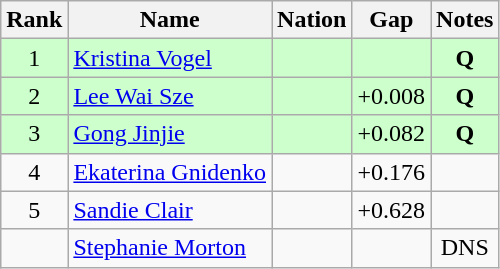<table class="wikitable sortable" style="text-align:center">
<tr>
<th>Rank</th>
<th>Name</th>
<th>Nation</th>
<th>Gap</th>
<th>Notes</th>
</tr>
<tr bgcolor=ccffcc>
<td>1</td>
<td align=left><a href='#'>Kristina Vogel</a></td>
<td align=left></td>
<td></td>
<td><strong>Q</strong></td>
</tr>
<tr bgcolor=ccffcc>
<td>2</td>
<td align=left><a href='#'>Lee Wai Sze</a></td>
<td align=left></td>
<td>+0.008</td>
<td><strong>Q</strong></td>
</tr>
<tr bgcolor=ccffcc>
<td>3</td>
<td align=left><a href='#'>Gong Jinjie</a></td>
<td align=left></td>
<td>+0.082</td>
<td><strong>Q</strong></td>
</tr>
<tr>
<td>4</td>
<td align=left><a href='#'>Ekaterina Gnidenko</a></td>
<td align=left></td>
<td>+0.176</td>
<td></td>
</tr>
<tr>
<td>5</td>
<td align=left><a href='#'>Sandie Clair</a></td>
<td align=left></td>
<td>+0.628</td>
<td></td>
</tr>
<tr>
<td></td>
<td align=left><a href='#'>Stephanie Morton</a></td>
<td align=left></td>
<td></td>
<td>DNS</td>
</tr>
</table>
